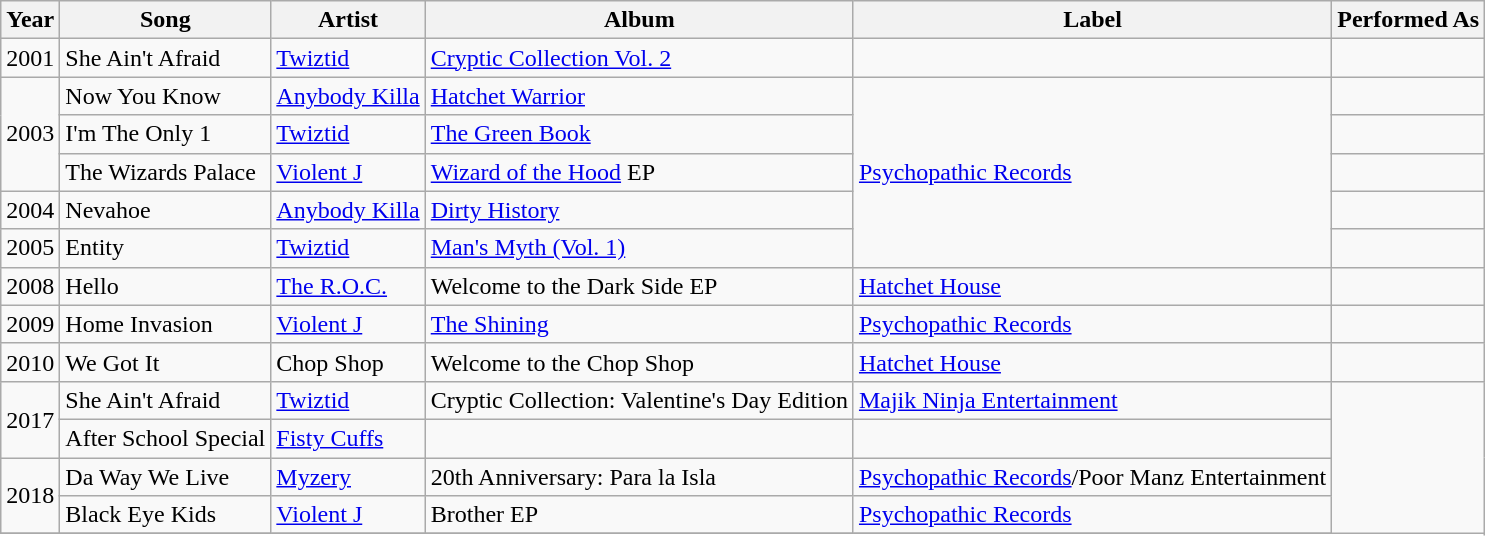<table class="wikitable" border="1">
<tr>
<th>Year</th>
<th>Song</th>
<th>Artist</th>
<th>Album</th>
<th>Label</th>
<th>Performed As</th>
</tr>
<tr>
<td>2001</td>
<td>She Ain't Afraid</td>
<td><a href='#'>Twiztid</a></td>
<td><a href='#'>Cryptic Collection Vol. 2</a></td>
<td></td>
<td></td>
</tr>
<tr>
<td rowspan="3">2003</td>
<td>Now You Know</td>
<td><a href='#'>Anybody Killa</a></td>
<td><a href='#'>Hatchet Warrior</a></td>
<td rowspan="5"><a href='#'>Psychopathic Records</a></td>
<td></td>
</tr>
<tr>
<td>I'm The Only 1</td>
<td><a href='#'>Twiztid</a></td>
<td><a href='#'>The Green Book</a></td>
<td></td>
</tr>
<tr>
<td>The Wizards Palace</td>
<td><a href='#'>Violent J</a></td>
<td><a href='#'>Wizard of the Hood</a> EP</td>
<td></td>
</tr>
<tr>
<td>2004</td>
<td>Nevahoe</td>
<td><a href='#'>Anybody Killa</a></td>
<td><a href='#'>Dirty History</a></td>
<td></td>
</tr>
<tr>
<td>2005</td>
<td>Entity</td>
<td><a href='#'>Twiztid</a></td>
<td><a href='#'>Man's Myth (Vol. 1)</a></td>
<td></td>
</tr>
<tr>
<td>2008</td>
<td>Hello</td>
<td><a href='#'>The R.O.C.</a></td>
<td>Welcome to the Dark Side EP</td>
<td><a href='#'>Hatchet House</a></td>
<td></td>
</tr>
<tr>
<td>2009</td>
<td>Home Invasion</td>
<td><a href='#'>Violent J</a></td>
<td><a href='#'>The Shining</a></td>
<td><a href='#'>Psychopathic Records</a></td>
<td></td>
</tr>
<tr>
<td>2010</td>
<td>We Got It</td>
<td>Chop Shop</td>
<td>Welcome to the Chop Shop</td>
<td><a href='#'>Hatchet House</a></td>
<td></td>
</tr>
<tr>
<td rowspan="2">2017</td>
<td>She Ain't Afraid</td>
<td><a href='#'>Twiztid</a></td>
<td>Cryptic Collection: Valentine's Day Edition</td>
<td><a href='#'>Majik Ninja Entertainment</a></td>
</tr>
<tr>
<td>After School Special</td>
<td><a href='#'>Fisty Cuffs</a></td>
<td></td>
<td></td>
</tr>
<tr>
<td rowspan="2">2018</td>
<td>Da Way We Live</td>
<td><a href='#'>Myzery</a></td>
<td>20th Anniversary: Para la Isla</td>
<td><a href='#'>Psychopathic Records</a>/Poor Manz Entertainment</td>
</tr>
<tr>
<td>Black Eye Kids</td>
<td><a href='#'>Violent J</a></td>
<td>Brother EP</td>
<td><a href='#'>Psychopathic Records</a></td>
</tr>
<tr>
</tr>
</table>
